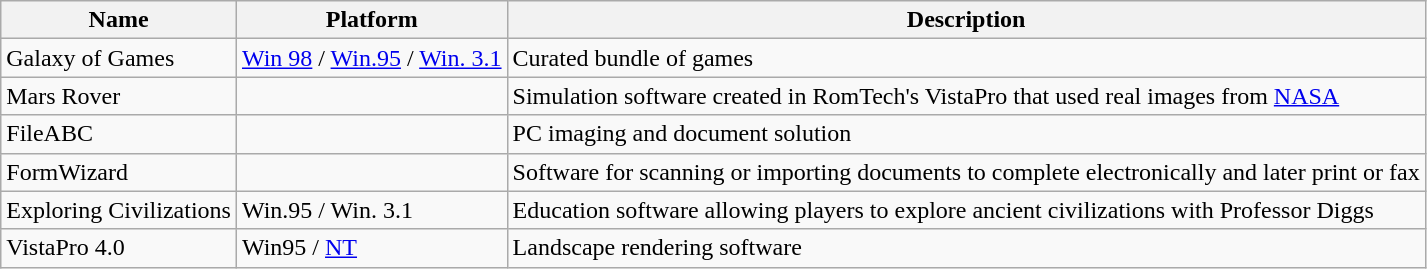<table class="wikitable">
<tr>
<th>Name</th>
<th>Platform</th>
<th>Description</th>
</tr>
<tr>
<td>Galaxy of Games</td>
<td><a href='#'>Win 98</a> / <a href='#'>Win.95</a> / <a href='#'>Win. 3.1</a></td>
<td>Curated bundle of games</td>
</tr>
<tr>
<td>Mars Rover</td>
<td></td>
<td>Simulation software created in RomTech's VistaPro that used real images from <a href='#'>NASA</a></td>
</tr>
<tr>
<td>FileABC</td>
<td></td>
<td>PC imaging and document solution</td>
</tr>
<tr>
<td>FormWizard</td>
<td></td>
<td>Software for scanning or importing documents to complete electronically and later print or fax</td>
</tr>
<tr>
<td>Exploring Civilizations</td>
<td>Win.95 / Win. 3.1</td>
<td>Education software allowing players to explore ancient civilizations with Professor Diggs</td>
</tr>
<tr>
<td>VistaPro 4.0</td>
<td>Win95 / <a href='#'>NT</a></td>
<td>Landscape rendering software</td>
</tr>
</table>
